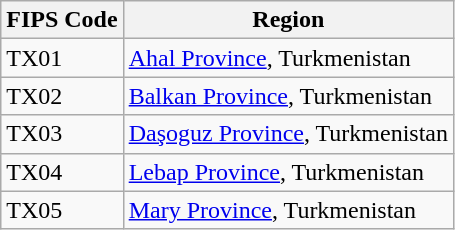<table class="wikitable">
<tr>
<th>FIPS Code</th>
<th>Region</th>
</tr>
<tr>
<td>TX01</td>
<td><a href='#'>Ahal Province</a>, Turkmenistan</td>
</tr>
<tr>
<td>TX02</td>
<td><a href='#'>Balkan Province</a>, Turkmenistan</td>
</tr>
<tr>
<td>TX03</td>
<td><a href='#'>Daşoguz Province</a>, Turkmenistan</td>
</tr>
<tr>
<td>TX04</td>
<td><a href='#'>Lebap Province</a>, Turkmenistan</td>
</tr>
<tr>
<td>TX05</td>
<td><a href='#'>Mary Province</a>, Turkmenistan</td>
</tr>
</table>
